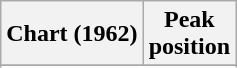<table class="wikitable sortable">
<tr>
<th align="center">Chart (1962)</th>
<th align="center">Peak<br>position</th>
</tr>
<tr>
</tr>
<tr>
</tr>
</table>
